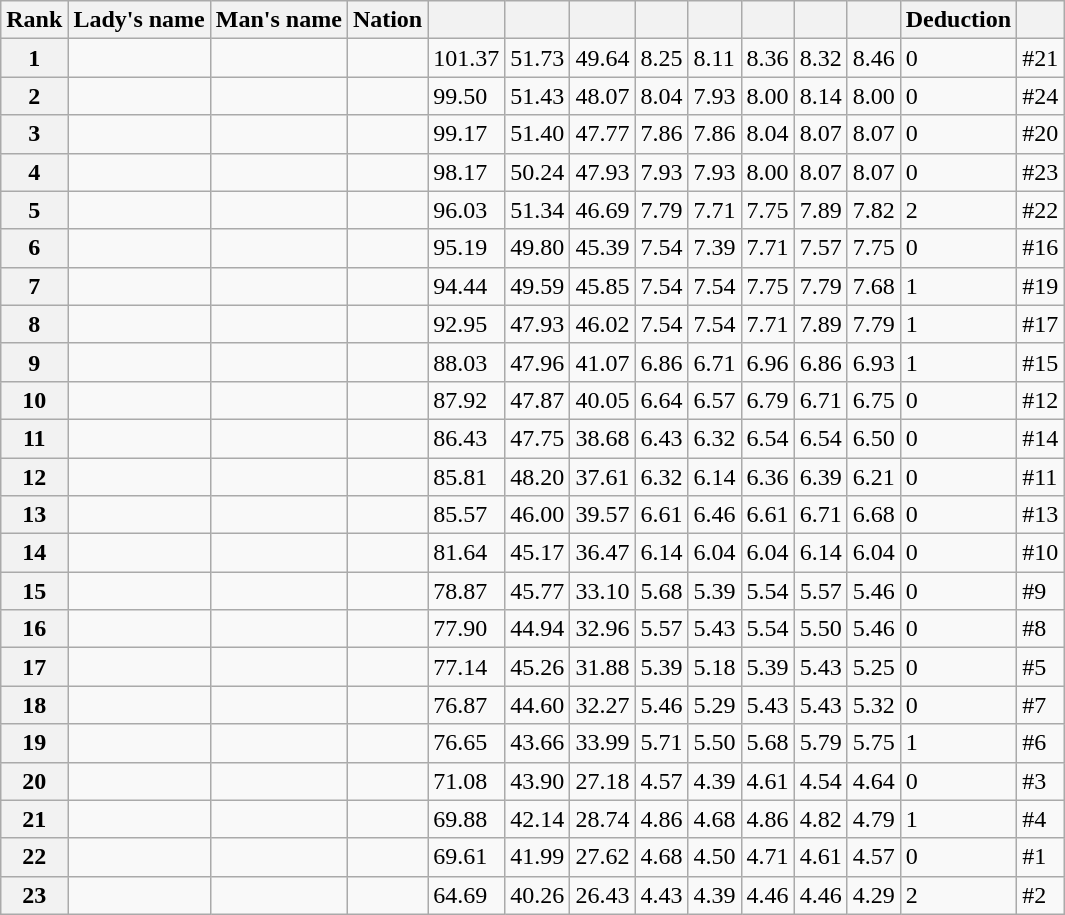<table class="wikitable sortable">
<tr>
<th>Rank</th>
<th>Lady's name</th>
<th>Man's name</th>
<th>Nation</th>
<th></th>
<th></th>
<th></th>
<th></th>
<th></th>
<th></th>
<th></th>
<th></th>
<th>Deduction</th>
<th></th>
</tr>
<tr>
<th>1</th>
<td></td>
<td></td>
<td></td>
<td>101.37</td>
<td>51.73</td>
<td>49.64</td>
<td>8.25</td>
<td>8.11</td>
<td>8.36</td>
<td>8.32</td>
<td>8.46</td>
<td>0</td>
<td>#21</td>
</tr>
<tr>
<th>2</th>
<td></td>
<td></td>
<td></td>
<td>99.50</td>
<td>51.43</td>
<td>48.07</td>
<td>8.04</td>
<td>7.93</td>
<td>8.00</td>
<td>8.14</td>
<td>8.00</td>
<td>0</td>
<td>#24</td>
</tr>
<tr>
<th>3</th>
<td></td>
<td></td>
<td></td>
<td>99.17</td>
<td>51.40</td>
<td>47.77</td>
<td>7.86</td>
<td>7.86</td>
<td>8.04</td>
<td>8.07</td>
<td>8.07</td>
<td>0</td>
<td>#20</td>
</tr>
<tr>
<th>4</th>
<td></td>
<td></td>
<td></td>
<td>98.17</td>
<td>50.24</td>
<td>47.93</td>
<td>7.93</td>
<td>7.93</td>
<td>8.00</td>
<td>8.07</td>
<td>8.07</td>
<td>0</td>
<td>#23</td>
</tr>
<tr>
<th>5</th>
<td></td>
<td></td>
<td></td>
<td>96.03</td>
<td>51.34</td>
<td>46.69</td>
<td>7.79</td>
<td>7.71</td>
<td>7.75</td>
<td>7.89</td>
<td>7.82</td>
<td>2</td>
<td>#22</td>
</tr>
<tr>
<th>6</th>
<td></td>
<td></td>
<td></td>
<td>95.19</td>
<td>49.80</td>
<td>45.39</td>
<td>7.54</td>
<td>7.39</td>
<td>7.71</td>
<td>7.57</td>
<td>7.75</td>
<td>0</td>
<td>#16</td>
</tr>
<tr>
<th>7</th>
<td></td>
<td></td>
<td></td>
<td>94.44</td>
<td>49.59</td>
<td>45.85</td>
<td>7.54</td>
<td>7.54</td>
<td>7.75</td>
<td>7.79</td>
<td>7.68</td>
<td>1</td>
<td>#19</td>
</tr>
<tr>
<th>8</th>
<td></td>
<td></td>
<td></td>
<td>92.95</td>
<td>47.93</td>
<td>46.02</td>
<td>7.54</td>
<td>7.54</td>
<td>7.71</td>
<td>7.89</td>
<td>7.79</td>
<td>1</td>
<td>#17</td>
</tr>
<tr>
<th>9</th>
<td></td>
<td></td>
<td></td>
<td>88.03</td>
<td>47.96</td>
<td>41.07</td>
<td>6.86</td>
<td>6.71</td>
<td>6.96</td>
<td>6.86</td>
<td>6.93</td>
<td>1</td>
<td>#15</td>
</tr>
<tr>
<th>10</th>
<td></td>
<td></td>
<td></td>
<td>87.92</td>
<td>47.87</td>
<td>40.05</td>
<td>6.64</td>
<td>6.57</td>
<td>6.79</td>
<td>6.71</td>
<td>6.75</td>
<td>0</td>
<td>#12</td>
</tr>
<tr>
<th>11</th>
<td></td>
<td></td>
<td></td>
<td>86.43</td>
<td>47.75</td>
<td>38.68</td>
<td>6.43</td>
<td>6.32</td>
<td>6.54</td>
<td>6.54</td>
<td>6.50</td>
<td>0</td>
<td>#14</td>
</tr>
<tr>
<th>12</th>
<td></td>
<td></td>
<td></td>
<td>85.81</td>
<td>48.20</td>
<td>37.61</td>
<td>6.32</td>
<td>6.14</td>
<td>6.36</td>
<td>6.39</td>
<td>6.21</td>
<td>0</td>
<td>#11</td>
</tr>
<tr>
<th>13</th>
<td></td>
<td></td>
<td></td>
<td>85.57</td>
<td>46.00</td>
<td>39.57</td>
<td>6.61</td>
<td>6.46</td>
<td>6.61</td>
<td>6.71</td>
<td>6.68</td>
<td>0</td>
<td>#13</td>
</tr>
<tr>
<th>14</th>
<td></td>
<td></td>
<td></td>
<td>81.64</td>
<td>45.17</td>
<td>36.47</td>
<td>6.14</td>
<td>6.04</td>
<td>6.04</td>
<td>6.14</td>
<td>6.04</td>
<td>0</td>
<td>#10</td>
</tr>
<tr>
<th>15</th>
<td></td>
<td></td>
<td></td>
<td>78.87</td>
<td>45.77</td>
<td>33.10</td>
<td>5.68</td>
<td>5.39</td>
<td>5.54</td>
<td>5.57</td>
<td>5.46</td>
<td>0</td>
<td>#9</td>
</tr>
<tr>
<th>16</th>
<td></td>
<td></td>
<td></td>
<td>77.90</td>
<td>44.94</td>
<td>32.96</td>
<td>5.57</td>
<td>5.43</td>
<td>5.54</td>
<td>5.50</td>
<td>5.46</td>
<td>0</td>
<td>#8</td>
</tr>
<tr>
<th>17</th>
<td></td>
<td></td>
<td></td>
<td>77.14</td>
<td>45.26</td>
<td>31.88</td>
<td>5.39</td>
<td>5.18</td>
<td>5.39</td>
<td>5.43</td>
<td>5.25</td>
<td>0</td>
<td>#5</td>
</tr>
<tr>
<th>18</th>
<td></td>
<td></td>
<td></td>
<td>76.87</td>
<td>44.60</td>
<td>32.27</td>
<td>5.46</td>
<td>5.29</td>
<td>5.43</td>
<td>5.43</td>
<td>5.32</td>
<td>0</td>
<td>#7</td>
</tr>
<tr>
<th>19</th>
<td></td>
<td></td>
<td></td>
<td>76.65</td>
<td>43.66</td>
<td>33.99</td>
<td>5.71</td>
<td>5.50</td>
<td>5.68</td>
<td>5.79</td>
<td>5.75</td>
<td>1</td>
<td>#6</td>
</tr>
<tr>
<th>20</th>
<td></td>
<td></td>
<td></td>
<td>71.08</td>
<td>43.90</td>
<td>27.18</td>
<td>4.57</td>
<td>4.39</td>
<td>4.61</td>
<td>4.54</td>
<td>4.64</td>
<td>0</td>
<td>#3</td>
</tr>
<tr>
<th>21</th>
<td></td>
<td></td>
<td></td>
<td>69.88</td>
<td>42.14</td>
<td>28.74</td>
<td>4.86</td>
<td>4.68</td>
<td>4.86</td>
<td>4.82</td>
<td>4.79</td>
<td>1</td>
<td>#4</td>
</tr>
<tr>
<th>22</th>
<td></td>
<td></td>
<td></td>
<td>69.61</td>
<td>41.99</td>
<td>27.62</td>
<td>4.68</td>
<td>4.50</td>
<td>4.71</td>
<td>4.61</td>
<td>4.57</td>
<td>0</td>
<td>#1</td>
</tr>
<tr>
<th>23</th>
<td></td>
<td></td>
<td></td>
<td>64.69</td>
<td>40.26</td>
<td>26.43</td>
<td>4.43</td>
<td>4.39</td>
<td>4.46</td>
<td>4.46</td>
<td>4.29</td>
<td>2</td>
<td>#2</td>
</tr>
</table>
